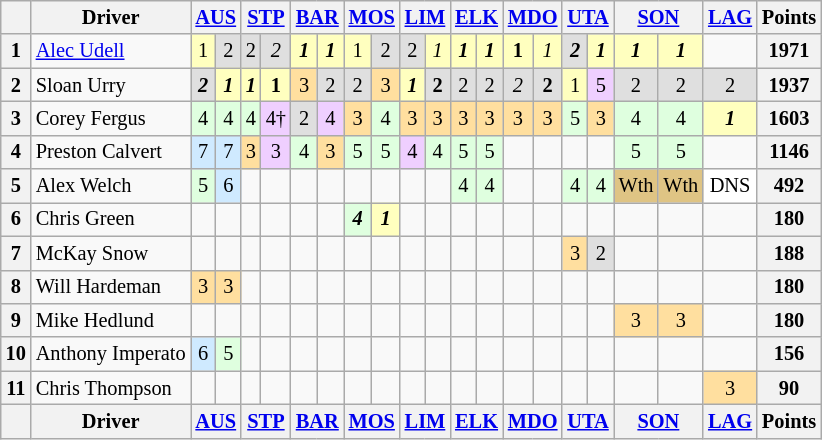<table class="wikitable" style="font-size:85%; text-align:center">
<tr valign="top">
<th valign=middle></th>
<th valign=middle>Driver</th>
<th colspan=2><a href='#'>AUS</a></th>
<th colspan=2><a href='#'>STP</a></th>
<th colspan=2><a href='#'>BAR</a></th>
<th colspan=2><a href='#'>MOS</a></th>
<th colspan=2><a href='#'>LIM</a></th>
<th colspan=2><a href='#'>ELK</a></th>
<th colspan=2><a href='#'>MDO</a></th>
<th colspan=2><a href='#'>UTA</a></th>
<th colspan=2><a href='#'>SON</a></th>
<th><a href='#'>LAG</a></th>
<th valign=middle>Points</th>
</tr>
<tr>
<th>1</th>
<td align=left> <a href='#'>Alec Udell</a></td>
<td style="background:#FFFFBF;">1</td>
<td style="background:#DFDFDF;">2</td>
<td style="background:#DFDFDF;">2</td>
<td style="background:#DFDFDF;"><em>2</em></td>
<td style="background:#FFFFBF;"><strong><em>1</em></strong></td>
<td style="background:#FFFFBF;"><strong><em>1</em></strong></td>
<td style="background:#FFFFBF;">1</td>
<td style="background:#DFDFDF;">2</td>
<td style="background:#DFDFDF;">2</td>
<td style="background:#FFFFBF;"><em>1</em></td>
<td style="background:#FFFFBF;"><strong><em>1</em></strong></td>
<td style="background:#FFFFBF;"><strong><em>1</em></strong></td>
<td style="background:#FFFFBF;"><strong>1</strong></td>
<td style="background:#FFFFBF;"><em>1</em></td>
<td style="background:#DFDFDF;"><strong><em>2</em></strong></td>
<td style="background:#FFFFBF;"><strong><em>1</em></strong></td>
<td style="background:#FFFFBF;"><strong><em>1</em></strong></td>
<td style="background:#FFFFBF;"><strong><em>1</em></strong></td>
<td></td>
<th>1971</th>
</tr>
<tr>
<th>2</th>
<td align=left> Sloan Urry</td>
<td style="background:#DFDFDF;"><strong><em>2</em></strong></td>
<td style="background:#FFFFBF;"><strong><em>1</em></strong></td>
<td style="background:#FFFFBF;"><strong><em>1</em></strong></td>
<td style="background:#FFFFBF;"><strong>1</strong></td>
<td style="background:#FFDF9F;">3</td>
<td style="background:#DFDFDF;">2</td>
<td style="background:#DFDFDF;">2</td>
<td style="background:#FFDF9F;">3</td>
<td style="background:#FFFFBF;"><strong><em>1</em></strong></td>
<td style="background:#DFDFDF;"><strong>2</strong></td>
<td style="background:#DFDFDF;">2</td>
<td style="background:#DFDFDF;">2</td>
<td style="background:#DFDFDF;"><em>2</em></td>
<td style="background:#DFDFDF;"><strong>2</strong></td>
<td style="background:#FFFFBF;">1</td>
<td style="background:#EFCFFF;">5</td>
<td style="background:#DFDFDF;">2</td>
<td style="background:#DFDFDF;">2</td>
<td style="background:#DFDFDF;">2</td>
<th>1937</th>
</tr>
<tr>
<th>3</th>
<td align=left> Corey Fergus</td>
<td style="background:#DFFFDF;">4</td>
<td style="background:#DFFFDF;">4</td>
<td style="background:#DFFFDF;">4</td>
<td style="background:#EFCFFF;">4†</td>
<td style="background:#DFDFDF;">2</td>
<td style="background:#EFCFFF;">4</td>
<td style="background:#FFDF9F;">3</td>
<td style="background:#DFFFDF;">4</td>
<td style="background:#FFDF9F;">3</td>
<td style="background:#FFDF9F;">3</td>
<td style="background:#FFDF9F;">3</td>
<td style="background:#FFDF9F;">3</td>
<td style="background:#FFDF9F;">3</td>
<td style="background:#FFDF9F;">3</td>
<td style="background:#DFFFDF;">5</td>
<td style="background:#FFDF9F;">3</td>
<td style="background:#DFFFDF;">4</td>
<td style="background:#DFFFDF;">4</td>
<td style="background:#FFFFBF;"><strong><em>1</em></strong></td>
<th>1603</th>
</tr>
<tr>
<th>4</th>
<td align=left> Preston Calvert</td>
<td style="background:#CFEAFF;">7</td>
<td style="background:#CFEAFF;">7</td>
<td style="background:#FFDF9F;">3</td>
<td style="background:#EFCFFF;">3</td>
<td style="background:#DFFFDF;">4</td>
<td style="background:#FFDF9F;">3</td>
<td style="background:#DFFFDF;">5</td>
<td style="background:#DFFFDF;">5</td>
<td style="background:#EFCFFF;">4</td>
<td style="background:#DFFFDF;">4</td>
<td style="background:#DFFFDF;">5</td>
<td style="background:#DFFFDF;">5</td>
<td></td>
<td></td>
<td></td>
<td></td>
<td style="background:#DFFFDF;">5</td>
<td style="background:#DFFFDF;">5</td>
<td></td>
<th>1146</th>
</tr>
<tr>
<th>5</th>
<td align=left> Alex Welch</td>
<td style="background:#DFFFDF;">5</td>
<td style="background:#CFEAFF;">6</td>
<td></td>
<td></td>
<td></td>
<td></td>
<td></td>
<td></td>
<td></td>
<td></td>
<td style="background:#DFFFDF;">4</td>
<td style="background:#DFFFDF;">4</td>
<td></td>
<td></td>
<td style="background:#DFFFDF;">4</td>
<td style="background:#DFFFDF;">4</td>
<td style="background:#DFC484;">Wth</td>
<td style="background:#DFC484;">Wth</td>
<td style="background:#FFFFFF;">DNS</td>
<th>492</th>
</tr>
<tr>
<th>6</th>
<td align=left> Chris Green</td>
<td></td>
<td></td>
<td></td>
<td></td>
<td></td>
<td></td>
<td style="background:#DFFFDF;"><strong><em>4</em></strong></td>
<td style="background:#FFFFBF;"><strong><em>1</em></strong></td>
<td></td>
<td></td>
<td></td>
<td></td>
<td></td>
<td></td>
<td></td>
<td></td>
<td></td>
<td></td>
<td></td>
<th>180</th>
</tr>
<tr>
<th>7</th>
<td align=left> McKay Snow</td>
<td></td>
<td></td>
<td></td>
<td></td>
<td></td>
<td></td>
<td></td>
<td></td>
<td></td>
<td></td>
<td></td>
<td></td>
<td></td>
<td></td>
<td style="background:#FFDF9F;">3</td>
<td style="background:#DFDFDF;">2</td>
<td></td>
<td></td>
<td></td>
<th>188</th>
</tr>
<tr>
<th>8</th>
<td align=left> Will Hardeman</td>
<td style="background:#FFDF9F;">3</td>
<td style="background:#FFDF9F;">3</td>
<td></td>
<td></td>
<td></td>
<td></td>
<td></td>
<td></td>
<td></td>
<td></td>
<td></td>
<td></td>
<td></td>
<td></td>
<td></td>
<td></td>
<td></td>
<td></td>
<td></td>
<th>180</th>
</tr>
<tr>
<th>9</th>
<td align=left> Mike Hedlund</td>
<td></td>
<td></td>
<td></td>
<td></td>
<td></td>
<td></td>
<td></td>
<td></td>
<td></td>
<td></td>
<td></td>
<td></td>
<td></td>
<td></td>
<td></td>
<td></td>
<td style="background:#FFDF9F;">3</td>
<td style="background:#FFDF9F;">3</td>
<td></td>
<th>180</th>
</tr>
<tr>
<th>10</th>
<td align=left> Anthony Imperato</td>
<td style="background:#CFEAFF;">6</td>
<td style="background:#DFFFDF;">5</td>
<td></td>
<td></td>
<td></td>
<td></td>
<td></td>
<td></td>
<td></td>
<td></td>
<td></td>
<td></td>
<td></td>
<td></td>
<td></td>
<td></td>
<td></td>
<td></td>
<td></td>
<th>156</th>
</tr>
<tr>
<th>11</th>
<td align=left> Chris Thompson</td>
<td></td>
<td></td>
<td></td>
<td></td>
<td></td>
<td></td>
<td></td>
<td></td>
<td></td>
<td></td>
<td></td>
<td></td>
<td></td>
<td></td>
<td></td>
<td></td>
<td></td>
<td></td>
<td style="background:#FFDF9F;">3</td>
<th>90</th>
</tr>
<tr valign="top">
<th valign=middle></th>
<th valign=middle>Driver</th>
<th colspan=2><a href='#'>AUS</a></th>
<th colspan=2><a href='#'>STP</a></th>
<th colspan=2><a href='#'>BAR</a></th>
<th colspan=2><a href='#'>MOS</a></th>
<th colspan=2><a href='#'>LIM</a></th>
<th colspan=2><a href='#'>ELK</a></th>
<th colspan=2><a href='#'>MDO</a></th>
<th colspan=2><a href='#'>UTA</a></th>
<th colspan=2><a href='#'>SON</a></th>
<th><a href='#'>LAG</a></th>
<th valign=middle>Points</th>
</tr>
</table>
